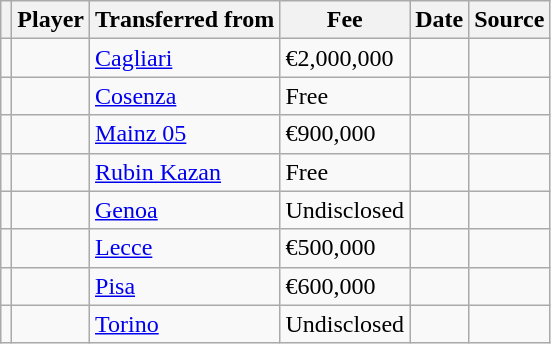<table class="wikitable plainrowheaders sortable">
<tr>
<th></th>
<th scope="col">Player</th>
<th>Transferred from</th>
<th style="width: 65px;">Fee</th>
<th scope="col">Date</th>
<th scope="col">Source</th>
</tr>
<tr>
<td align="center"></td>
<td></td>
<td> <a href='#'>Cagliari</a></td>
<td>€2,000,000</td>
<td></td>
<td></td>
</tr>
<tr>
<td align="center"></td>
<td></td>
<td> <a href='#'>Cosenza</a></td>
<td>Free</td>
<td></td>
<td></td>
</tr>
<tr>
<td align="center"></td>
<td></td>
<td> <a href='#'>Mainz 05</a></td>
<td>€900,000</td>
<td></td>
<td></td>
</tr>
<tr>
<td align="center"></td>
<td></td>
<td> <a href='#'>Rubin Kazan</a></td>
<td>Free</td>
<td></td>
<td></td>
</tr>
<tr>
<td align="center"></td>
<td></td>
<td> <a href='#'>Genoa</a></td>
<td>Undisclosed</td>
<td></td>
<td></td>
</tr>
<tr>
<td align="center"></td>
<td></td>
<td> <a href='#'>Lecce</a></td>
<td>€500,000</td>
<td></td>
<td></td>
</tr>
<tr>
<td align="center"></td>
<td></td>
<td> <a href='#'>Pisa</a></td>
<td>€600,000</td>
<td></td>
<td></td>
</tr>
<tr>
<td align="center"></td>
<td></td>
<td> <a href='#'>Torino</a></td>
<td>Undisclosed</td>
<td></td>
<td></td>
</tr>
</table>
